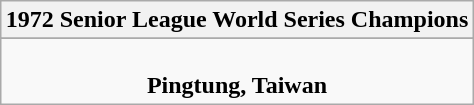<table class="wikitable" style="text-align: center; margin: 0 auto;">
<tr>
<th>1972 Senior League World Series Champions</th>
</tr>
<tr>
</tr>
<tr>
<td><br><strong>Pingtung, Taiwan</strong></td>
</tr>
</table>
